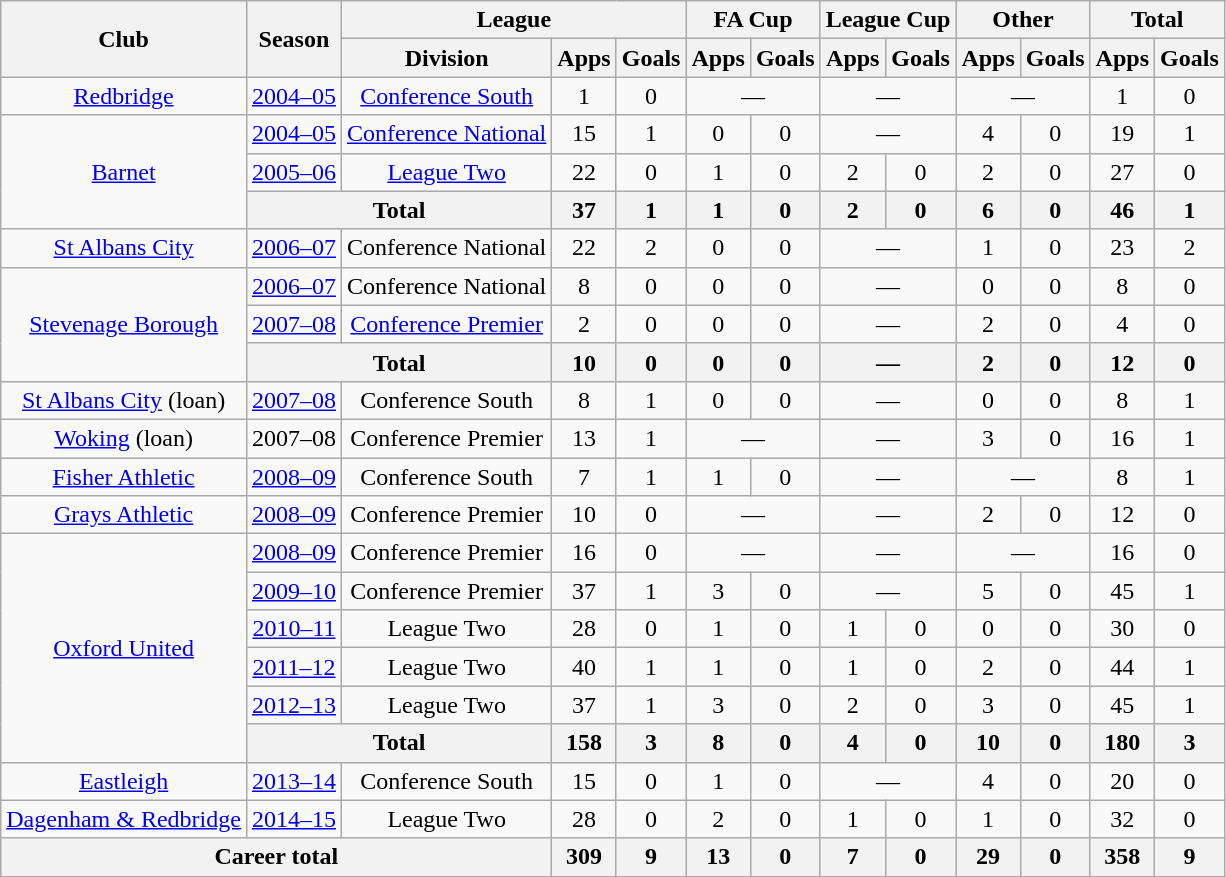<table class="wikitable" style="text-align: center;">
<tr>
<th rowspan="2">Club</th>
<th rowspan="2">Season</th>
<th colspan="3">League</th>
<th colspan="2">FA Cup</th>
<th colspan="2">League Cup</th>
<th colspan="2">Other</th>
<th colspan="2">Total</th>
</tr>
<tr>
<th>Division</th>
<th>Apps</th>
<th>Goals</th>
<th>Apps</th>
<th>Goals</th>
<th>Apps</th>
<th>Goals</th>
<th>Apps</th>
<th>Goals</th>
<th>Apps</th>
<th>Goals</th>
</tr>
<tr>
<td><a href='#'>Redbridge</a></td>
<td><a href='#'>2004–05</a></td>
<td><a href='#'>Conference South</a></td>
<td>1</td>
<td>0</td>
<td colspan="2">—</td>
<td colspan="2">—</td>
<td colspan="2">—</td>
<td>1</td>
<td>0</td>
</tr>
<tr>
<td rowspan="3"><a href='#'>Barnet</a></td>
<td><a href='#'>2004–05</a></td>
<td><a href='#'>Conference National</a></td>
<td>15</td>
<td>1</td>
<td>0</td>
<td>0</td>
<td colspan="2">—</td>
<td>4</td>
<td>0</td>
<td>19</td>
<td>1</td>
</tr>
<tr>
<td><a href='#'>2005–06</a></td>
<td><a href='#'>League Two</a></td>
<td>22</td>
<td>0</td>
<td>1</td>
<td>0</td>
<td>2</td>
<td>0</td>
<td>2</td>
<td>0</td>
<td>27</td>
<td>0</td>
</tr>
<tr>
<th colspan="2">Total</th>
<th>37</th>
<th>1</th>
<th>1</th>
<th>0</th>
<th>2</th>
<th>0</th>
<th>6</th>
<th>0</th>
<th>46</th>
<th>1</th>
</tr>
<tr>
<td><a href='#'>St Albans City</a></td>
<td><a href='#'>2006–07</a></td>
<td>Conference National</td>
<td>22</td>
<td>2</td>
<td>0</td>
<td>0</td>
<td colspan="2">—</td>
<td>1</td>
<td>0</td>
<td>23</td>
<td>2</td>
</tr>
<tr>
<td rowspan="3"><a href='#'>Stevenage Borough</a></td>
<td><a href='#'>2006–07</a></td>
<td>Conference National</td>
<td>8</td>
<td>0</td>
<td>0</td>
<td>0</td>
<td colspan="2">—</td>
<td>0</td>
<td>0</td>
<td>8</td>
<td>0</td>
</tr>
<tr>
<td><a href='#'>2007–08</a></td>
<td><a href='#'>Conference Premier</a></td>
<td>2</td>
<td>0</td>
<td>0</td>
<td>0</td>
<td colspan="2">—</td>
<td>2</td>
<td>0</td>
<td>4</td>
<td>0</td>
</tr>
<tr>
<th colspan="2">Total</th>
<th>10</th>
<th>0</th>
<th>0</th>
<th>0</th>
<th colspan="2">—</th>
<th>2</th>
<th>0</th>
<th>12</th>
<th>0</th>
</tr>
<tr>
<td><a href='#'>St Albans City</a> (loan)</td>
<td><a href='#'>2007–08</a></td>
<td>Conference South</td>
<td>8</td>
<td>1</td>
<td>0</td>
<td>0</td>
<td colspan="2">—</td>
<td>0</td>
<td>0</td>
<td>8</td>
<td>1</td>
</tr>
<tr>
<td><a href='#'>Woking</a> (loan)</td>
<td>2007–08</td>
<td>Conference Premier</td>
<td>13</td>
<td>1</td>
<td colspan="2">—</td>
<td colspan="2">—</td>
<td>3</td>
<td>0</td>
<td>16</td>
<td>1</td>
</tr>
<tr>
<td><a href='#'>Fisher Athletic</a></td>
<td><a href='#'>2008–09</a></td>
<td>Conference South</td>
<td>7</td>
<td>1</td>
<td>1</td>
<td>0</td>
<td colspan="2">—</td>
<td colspan="2">—</td>
<td>8</td>
<td>1</td>
</tr>
<tr>
<td><a href='#'>Grays Athletic</a></td>
<td><a href='#'>2008–09</a></td>
<td>Conference Premier</td>
<td>10</td>
<td>0</td>
<td colspan="2">—</td>
<td colspan="2">—</td>
<td>2</td>
<td>0</td>
<td>12</td>
<td>0</td>
</tr>
<tr>
<td rowspan="6"><a href='#'>Oxford United</a></td>
<td><a href='#'>2008–09</a></td>
<td>Conference Premier</td>
<td>16</td>
<td>0</td>
<td colspan="2">—</td>
<td colspan="2">—</td>
<td colspan="2">—</td>
<td>16</td>
<td>0</td>
</tr>
<tr>
<td><a href='#'>2009–10</a></td>
<td>Conference Premier</td>
<td>37</td>
<td>1</td>
<td>3</td>
<td>0</td>
<td colspan="2">—</td>
<td>5</td>
<td>0</td>
<td>45</td>
<td>1</td>
</tr>
<tr>
<td><a href='#'>2010–11</a></td>
<td>League Two</td>
<td>28</td>
<td>0</td>
<td>1</td>
<td>0</td>
<td>1</td>
<td>0</td>
<td>0</td>
<td>0</td>
<td>30</td>
<td>0</td>
</tr>
<tr>
<td><a href='#'>2011–12</a></td>
<td>League Two</td>
<td>40</td>
<td>1</td>
<td>1</td>
<td>0</td>
<td>1</td>
<td>0</td>
<td>2</td>
<td>0</td>
<td>44</td>
<td>1</td>
</tr>
<tr>
<td><a href='#'>2012–13</a></td>
<td>League Two</td>
<td>37</td>
<td>1</td>
<td>3</td>
<td>0</td>
<td>2</td>
<td>0</td>
<td>3</td>
<td>0</td>
<td>45</td>
<td>1</td>
</tr>
<tr>
<th colspan="2">Total</th>
<th>158</th>
<th>3</th>
<th>8</th>
<th>0</th>
<th>4</th>
<th>0</th>
<th>10</th>
<th>0</th>
<th>180</th>
<th>3</th>
</tr>
<tr>
<td><a href='#'>Eastleigh</a></td>
<td><a href='#'>2013–14</a></td>
<td>Conference South</td>
<td>15</td>
<td>0</td>
<td>1</td>
<td>0</td>
<td colspan="2">—</td>
<td>4</td>
<td>0</td>
<td>20</td>
<td>0</td>
</tr>
<tr>
<td><a href='#'>Dagenham & Redbridge</a></td>
<td><a href='#'>2014–15</a></td>
<td>League Two</td>
<td>28</td>
<td>0</td>
<td>2</td>
<td>0</td>
<td>1</td>
<td>0</td>
<td>1</td>
<td>0</td>
<td>32</td>
<td>0</td>
</tr>
<tr>
<th colspan=3>Career total</th>
<th>309</th>
<th>9</th>
<th>13</th>
<th>0</th>
<th>7</th>
<th>0</th>
<th>29</th>
<th>0</th>
<th>358</th>
<th>9</th>
</tr>
</table>
